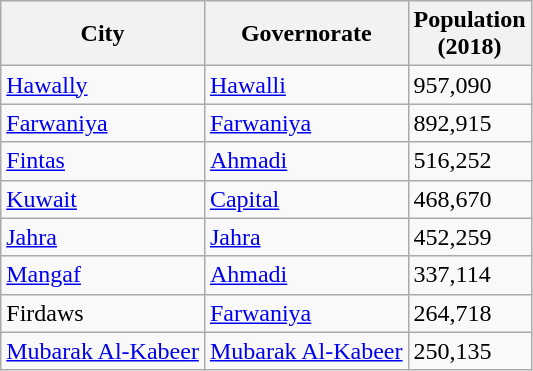<table class="wikitable sortable sticky-header col3right">
<tr>
<th>City</th>
<th>Governorate</th>
<th>Population<br>(2018)</th>
</tr>
<tr>
<td><a href='#'>Hawally</a></td>
<td><a href='#'>Hawalli</a></td>
<td>957,090</td>
</tr>
<tr>
<td><a href='#'>Farwaniya</a></td>
<td><a href='#'>Farwaniya</a></td>
<td>892,915</td>
</tr>
<tr>
<td><a href='#'>Fintas</a></td>
<td><a href='#'>Ahmadi</a></td>
<td>516,252</td>
</tr>
<tr>
<td><a href='#'>Kuwait</a></td>
<td><a href='#'>Capital</a></td>
<td>468,670</td>
</tr>
<tr>
<td><a href='#'>Jahra</a></td>
<td><a href='#'>Jahra</a></td>
<td>452,259</td>
</tr>
<tr>
<td><a href='#'>Mangaf</a></td>
<td><a href='#'>Ahmadi</a></td>
<td>337,114</td>
</tr>
<tr>
<td>Firdaws</td>
<td><a href='#'>Farwaniya</a></td>
<td>264,718</td>
</tr>
<tr>
<td><a href='#'>Mubarak Al-Kabeer</a></td>
<td><a href='#'>Mubarak Al-Kabeer</a></td>
<td>250,135</td>
</tr>
</table>
